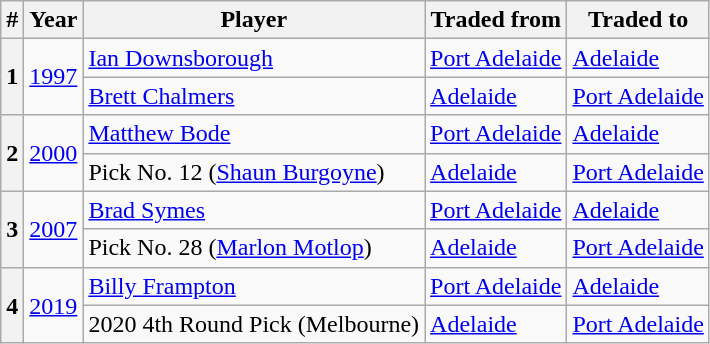<table class="wikitable">
<tr>
<th>#</th>
<th>Year</th>
<th>Player</th>
<th>Traded from</th>
<th>Traded to</th>
</tr>
<tr>
<th rowspan="2">1</th>
<td rowspan="2"><a href='#'>1997</a></td>
<td><a href='#'>Ian Downsborough</a></td>
<td><a href='#'>Port Adelaide</a></td>
<td><a href='#'>Adelaide</a></td>
</tr>
<tr>
<td><a href='#'>Brett Chalmers</a></td>
<td><a href='#'>Adelaide</a></td>
<td><a href='#'>Port Adelaide</a></td>
</tr>
<tr>
<th rowspan="2">2</th>
<td rowspan="2"><a href='#'>2000</a></td>
<td><a href='#'>Matthew Bode</a></td>
<td><a href='#'>Port Adelaide</a></td>
<td><a href='#'>Adelaide</a></td>
</tr>
<tr>
<td>Pick No. 12 (<a href='#'>Shaun Burgoyne</a>)</td>
<td><a href='#'>Adelaide</a></td>
<td><a href='#'>Port Adelaide</a></td>
</tr>
<tr>
<th rowspan="2">3</th>
<td rowspan="2"><a href='#'>2007</a></td>
<td><a href='#'>Brad Symes</a></td>
<td><a href='#'>Port Adelaide</a></td>
<td><a href='#'>Adelaide</a></td>
</tr>
<tr>
<td>Pick No. 28 (<a href='#'>Marlon Motlop</a>)</td>
<td><a href='#'>Adelaide</a></td>
<td><a href='#'>Port Adelaide</a></td>
</tr>
<tr>
<th rowspan="2">4</th>
<td rowspan="2"><a href='#'>2019</a></td>
<td><a href='#'>Billy Frampton</a></td>
<td><a href='#'>Port Adelaide</a></td>
<td><a href='#'>Adelaide</a></td>
</tr>
<tr>
<td>2020 4th Round Pick (Melbourne)</td>
<td><a href='#'>Adelaide</a></td>
<td><a href='#'>Port Adelaide</a></td>
</tr>
</table>
